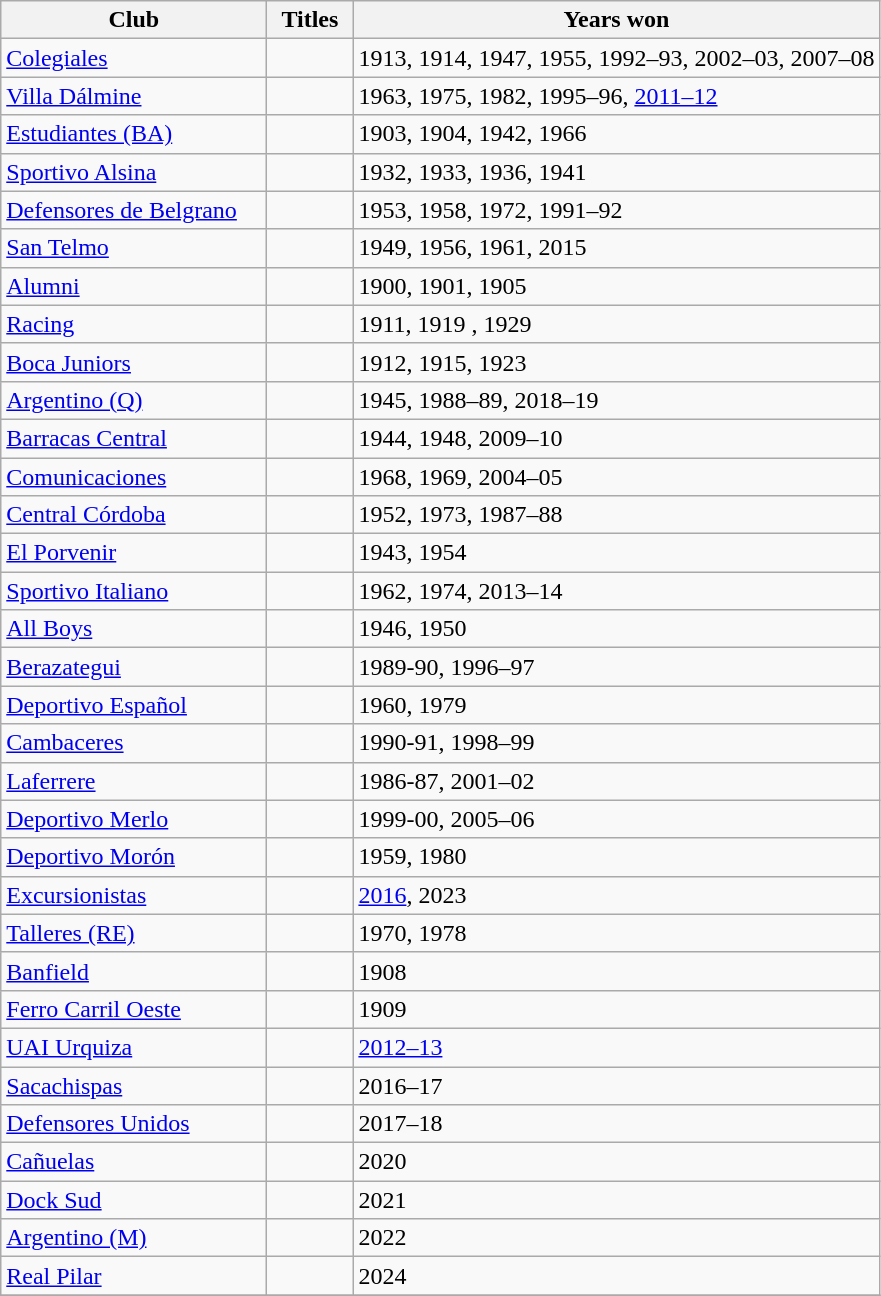<table class="wikitable sortable">
<tr>
<th width=170px>Club</th>
<th width=50px>Titles</th>
<th width=>Years won</th>
</tr>
<tr>
<td><a href='#'>Colegiales</a></td>
<td></td>
<td>1913, 1914, 1947, 1955, 1992–93, 2002–03, 2007–08</td>
</tr>
<tr>
<td><a href='#'>Villa Dálmine</a></td>
<td></td>
<td>1963, 1975, 1982, 1995–96, <a href='#'>2011–12</a></td>
</tr>
<tr>
<td><a href='#'>Estudiantes (BA)</a></td>
<td></td>
<td>1903, 1904, 1942, 1966</td>
</tr>
<tr>
<td><a href='#'>Sportivo Alsina</a></td>
<td></td>
<td>1932, 1933, 1936, 1941</td>
</tr>
<tr>
<td><a href='#'>Defensores de Belgrano</a></td>
<td></td>
<td>1953, 1958, 1972, 1991–92</td>
</tr>
<tr>
<td><a href='#'>San Telmo</a></td>
<td></td>
<td>1949, 1956, 1961, 2015</td>
</tr>
<tr>
<td><a href='#'>Alumni</a></td>
<td></td>
<td>1900, 1901, 1905 </td>
</tr>
<tr>
<td><a href='#'>Racing</a></td>
<td></td>
<td>1911, 1919 , 1929</td>
</tr>
<tr>
<td><a href='#'>Boca Juniors</a></td>
<td></td>
<td>1912, 1915, 1923 </td>
</tr>
<tr>
<td><a href='#'>Argentino (Q)</a></td>
<td></td>
<td>1945, 1988–89, 2018–19</td>
</tr>
<tr>
<td><a href='#'>Barracas Central</a></td>
<td></td>
<td>1944, 1948, 2009–10</td>
</tr>
<tr>
<td><a href='#'>Comunicaciones</a></td>
<td></td>
<td>1968, 1969, 2004–05</td>
</tr>
<tr>
<td><a href='#'>Central Córdoba</a></td>
<td></td>
<td>1952, 1973, 1987–88</td>
</tr>
<tr>
<td><a href='#'>El Porvenir</a></td>
<td></td>
<td>1943, 1954</td>
</tr>
<tr>
<td><a href='#'>Sportivo Italiano</a></td>
<td></td>
<td>1962, 1974, 2013–14</td>
</tr>
<tr>
<td><a href='#'>All Boys</a></td>
<td></td>
<td>1946, 1950</td>
</tr>
<tr>
<td><a href='#'>Berazategui</a></td>
<td></td>
<td>1989-90, 1996–97</td>
</tr>
<tr>
<td><a href='#'>Deportivo Español</a></td>
<td></td>
<td>1960, 1979</td>
</tr>
<tr>
<td><a href='#'>Cambaceres</a></td>
<td></td>
<td>1990-91, 1998–99</td>
</tr>
<tr>
<td><a href='#'>Laferrere</a></td>
<td></td>
<td>1986-87, 2001–02</td>
</tr>
<tr>
<td><a href='#'>Deportivo Merlo</a></td>
<td></td>
<td>1999-00, 2005–06</td>
</tr>
<tr>
<td><a href='#'>Deportivo Morón</a></td>
<td></td>
<td>1959, 1980</td>
</tr>
<tr>
<td><a href='#'>Excursionistas</a></td>
<td></td>
<td><a href='#'>2016</a>, 2023</td>
</tr>
<tr>
<td><a href='#'>Talleres (RE)</a></td>
<td></td>
<td>1970, 1978</td>
</tr>
<tr>
<td><a href='#'>Banfield</a></td>
<td></td>
<td>1908</td>
</tr>
<tr>
<td><a href='#'>Ferro Carril Oeste</a></td>
<td></td>
<td>1909</td>
</tr>
<tr>
<td><a href='#'>UAI Urquiza</a></td>
<td></td>
<td><a href='#'>2012–13</a></td>
</tr>
<tr>
<td><a href='#'>Sacachispas</a></td>
<td></td>
<td>2016–17</td>
</tr>
<tr>
<td><a href='#'>Defensores Unidos</a></td>
<td></td>
<td>2017–18</td>
</tr>
<tr>
<td><a href='#'>Cañuelas</a></td>
<td></td>
<td>2020</td>
</tr>
<tr>
<td><a href='#'>Dock Sud</a></td>
<td></td>
<td>2021</td>
</tr>
<tr>
<td><a href='#'>Argentino (M)</a></td>
<td></td>
<td>2022</td>
</tr>
<tr>
<td><a href='#'>Real Pilar</a></td>
<td></td>
<td>2024</td>
</tr>
<tr>
</tr>
</table>
